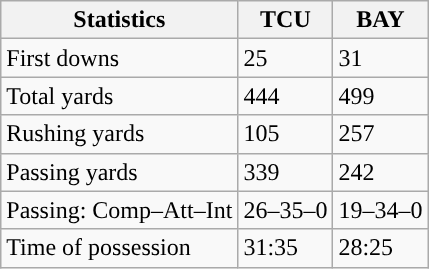<table class="wikitable" style="float: left;">
<tr>
<th>Statistics</th>
<th>TCU</th>
<th>BAY</th>
</tr>
<tr>
<td>First downs</td>
<td>25</td>
<td>31</td>
</tr>
<tr>
<td>Total yards</td>
<td>444</td>
<td>499</td>
</tr>
<tr>
<td>Rushing yards</td>
<td>105</td>
<td>257</td>
</tr>
<tr>
<td>Passing yards</td>
<td>339</td>
<td>242</td>
</tr>
<tr>
<td>Passing: Comp–Att–Int</td>
<td>26–35–0</td>
<td>19–34–0</td>
</tr>
<tr>
<td>Time of possession</td>
<td>31:35</td>
<td>28:25</td>
</tr>
</table>
